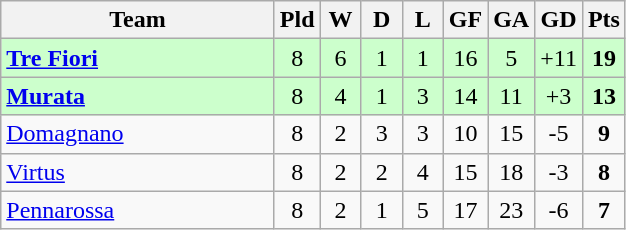<table class="wikitable" style="text-align: center;">
<tr>
<th width="175">Team</th>
<th width="20">Pld</th>
<th width="20">W</th>
<th width="20">D</th>
<th width="20">L</th>
<th width="20">GF</th>
<th width="20">GA</th>
<th width="20">GD</th>
<th width="20">Pts</th>
</tr>
<tr bgcolor=#ccffcc>
<td align=left><strong><a href='#'>Tre Fiori</a></strong></td>
<td>8</td>
<td>6</td>
<td>1</td>
<td>1</td>
<td>16</td>
<td>5</td>
<td>+11</td>
<td><strong>19</strong></td>
</tr>
<tr bgcolor=#ccffcc>
<td align=left><strong><a href='#'>Murata</a></strong></td>
<td>8</td>
<td>4</td>
<td>1</td>
<td>3</td>
<td>14</td>
<td>11</td>
<td>+3</td>
<td><strong>13</strong></td>
</tr>
<tr>
<td align=left><a href='#'>Domagnano</a></td>
<td>8</td>
<td>2</td>
<td>3</td>
<td>3</td>
<td>10</td>
<td>15</td>
<td>-5</td>
<td><strong>9</strong></td>
</tr>
<tr>
<td align=left><a href='#'>Virtus</a></td>
<td>8</td>
<td>2</td>
<td>2</td>
<td>4</td>
<td>15</td>
<td>18</td>
<td>-3</td>
<td><strong>8</strong></td>
</tr>
<tr>
<td align=left><a href='#'>Pennarossa</a></td>
<td>8</td>
<td>2</td>
<td>1</td>
<td>5</td>
<td>17</td>
<td>23</td>
<td>-6</td>
<td><strong>7</strong></td>
</tr>
</table>
